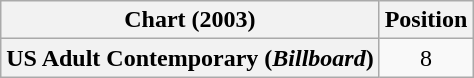<table class="wikitable plainrowheaders" style="text-align:center">
<tr>
<th scope="col">Chart (2003)</th>
<th>Position</th>
</tr>
<tr>
<th scope="row">US Adult Contemporary (<em>Billboard</em>)</th>
<td>8</td>
</tr>
</table>
